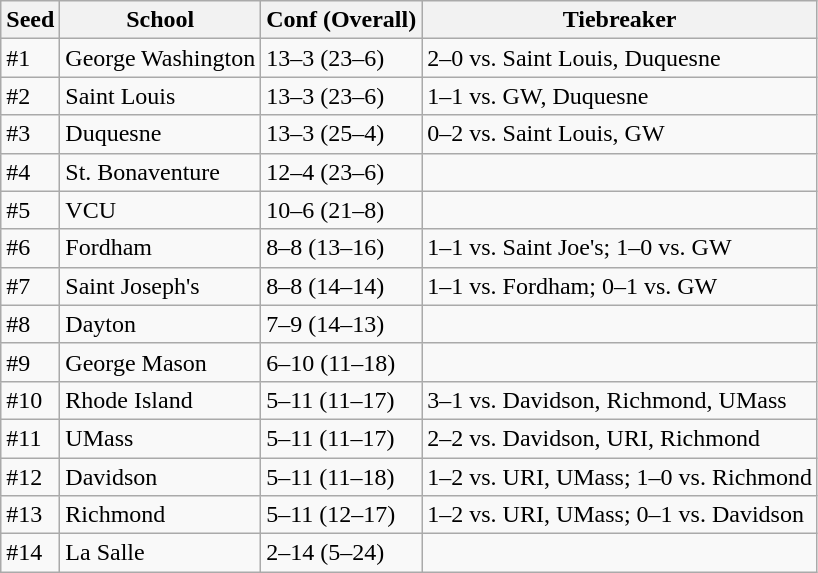<table class="wikitable">
<tr>
<th>Seed</th>
<th>School</th>
<th>Conf (Overall)</th>
<th>Tiebreaker</th>
</tr>
<tr>
<td>#1</td>
<td>George Washington</td>
<td>13–3 (23–6)</td>
<td>2–0 vs. Saint Louis, Duquesne</td>
</tr>
<tr>
<td>#2</td>
<td>Saint Louis</td>
<td>13–3 (23–6)</td>
<td>1–1 vs. GW, Duquesne</td>
</tr>
<tr>
<td>#3</td>
<td>Duquesne</td>
<td>13–3 (25–4)</td>
<td>0–2 vs. Saint Louis, GW</td>
</tr>
<tr>
<td>#4</td>
<td>St. Bonaventure</td>
<td>12–4 (23–6)</td>
<td></td>
</tr>
<tr>
<td>#5</td>
<td>VCU</td>
<td>10–6 (21–8)</td>
<td></td>
</tr>
<tr>
<td>#6</td>
<td>Fordham</td>
<td>8–8 (13–16)</td>
<td>1–1 vs. Saint Joe's; 1–0 vs. GW</td>
</tr>
<tr>
<td>#7</td>
<td>Saint Joseph's</td>
<td>8–8 (14–14)</td>
<td>1–1 vs. Fordham; 0–1 vs. GW</td>
</tr>
<tr>
<td>#8</td>
<td>Dayton</td>
<td>7–9 (14–13)</td>
<td></td>
</tr>
<tr>
<td>#9</td>
<td>George Mason</td>
<td>6–10 (11–18)</td>
<td></td>
</tr>
<tr>
<td>#10</td>
<td>Rhode Island</td>
<td>5–11 (11–17)</td>
<td>3–1 vs. Davidson, Richmond, UMass</td>
</tr>
<tr>
<td>#11</td>
<td>UMass</td>
<td>5–11 (11–17)</td>
<td>2–2 vs. Davidson, URI, Richmond</td>
</tr>
<tr>
<td>#12</td>
<td>Davidson</td>
<td>5–11 (11–18)</td>
<td>1–2 vs. URI, UMass; 1–0 vs. Richmond</td>
</tr>
<tr>
<td>#13</td>
<td>Richmond</td>
<td>5–11 (12–17)</td>
<td>1–2 vs. URI, UMass; 0–1 vs. Davidson</td>
</tr>
<tr>
<td>#14</td>
<td>La Salle</td>
<td>2–14 (5–24)</td>
<td></td>
</tr>
</table>
